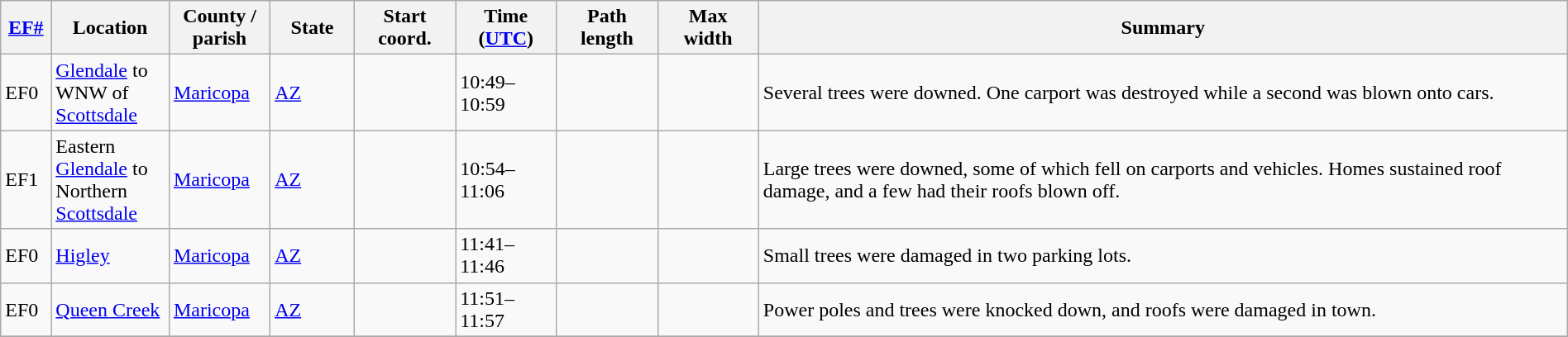<table class="wikitable sortable" style="width:100%;">
<tr>
<th scope="col"  style="width:3%; text-align:center;"><a href='#'>EF#</a></th>
<th scope="col"  style="width:7%; text-align:center;" class="unsortable">Location</th>
<th scope="col"  style="width:6%; text-align:center;" class="unsortable">County / parish</th>
<th scope="col"  style="width:5%; text-align:center;">State</th>
<th scope="col"  style="width:6%; text-align:center;">Start coord.</th>
<th scope="col"  style="width:6%; text-align:center;">Time (<a href='#'>UTC</a>)</th>
<th scope="col"  style="width:6%; text-align:center;">Path length</th>
<th scope="col"  style="width:6%; text-align:center;">Max width</th>
<th scope="col" class="unsortable" style="width:48%; text-align:center;">Summary</th>
</tr>
<tr>
<td bgcolor=>EF0</td>
<td><a href='#'>Glendale</a> to WNW of <a href='#'>Scottsdale</a></td>
<td><a href='#'>Maricopa</a></td>
<td><a href='#'>AZ</a></td>
<td></td>
<td>10:49–10:59</td>
<td></td>
<td></td>
<td>Several trees were downed. One carport was destroyed while a second was blown onto cars.</td>
</tr>
<tr>
<td bgcolor=>EF1</td>
<td>Eastern <a href='#'>Glendale</a> to Northern <a href='#'>Scottsdale</a></td>
<td><a href='#'>Maricopa</a></td>
<td><a href='#'>AZ</a></td>
<td></td>
<td>10:54–11:06</td>
<td></td>
<td></td>
<td>Large trees were downed, some of which fell on carports and vehicles. Homes sustained roof damage, and a few had their roofs blown off.</td>
</tr>
<tr>
<td bgcolor=>EF0</td>
<td><a href='#'>Higley</a></td>
<td><a href='#'>Maricopa</a></td>
<td><a href='#'>AZ</a></td>
<td></td>
<td>11:41–11:46</td>
<td></td>
<td></td>
<td>Small trees were damaged in two parking lots.</td>
</tr>
<tr>
<td bgcolor=>EF0</td>
<td><a href='#'>Queen Creek</a></td>
<td><a href='#'>Maricopa</a></td>
<td><a href='#'>AZ</a></td>
<td></td>
<td>11:51–11:57</td>
<td></td>
<td></td>
<td>Power poles and trees were knocked down, and roofs were damaged in town.</td>
</tr>
<tr>
</tr>
</table>
